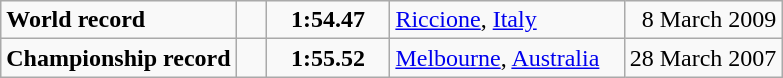<table class="wikitable">
<tr>
<td><strong>World record</strong></td>
<td style="padding-right:1em"></td>
<td style="text-align:center;padding-left:1em; padding-right:1em;"><strong>1:54.47</strong></td>
<td style="padding-right:1em"><a href='#'>Riccione</a>, <a href='#'>Italy</a></td>
<td align=right>8 March 2009</td>
</tr>
<tr>
<td><strong>Championship record</strong></td>
<td style="padding-right:1em"></td>
<td style="text-align:center;padding-left:1em; padding-right:1em;"><strong>1:55.52</strong></td>
<td style="padding-right:1em"><a href='#'>Melbourne</a>, <a href='#'>Australia</a></td>
<td align=right>28 March 2007</td>
</tr>
</table>
